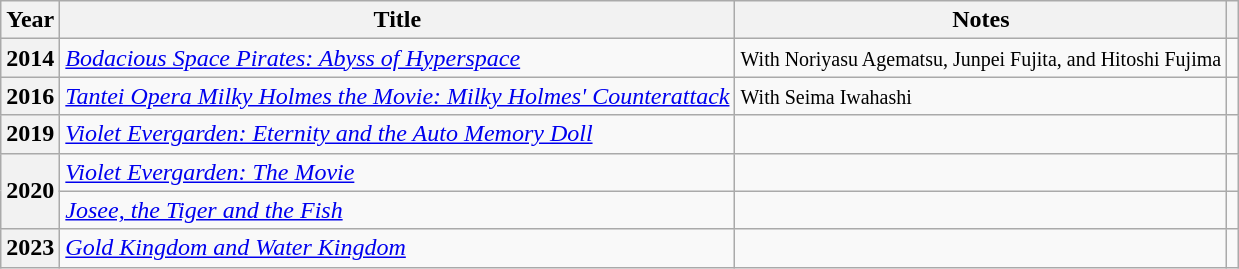<table class="wikitable sortable">
<tr>
<th>Year</th>
<th>Title</th>
<th class="unsortable">Notes</th>
<th class="unsortable"></th>
</tr>
<tr>
<th>2014</th>
<td><em><a href='#'>Bodacious Space Pirates: Abyss of Hyperspace</a></em></td>
<td><small>With Noriyasu Agematsu, Junpei Fujita, and Hitoshi Fujima</small></td>
<td style="text-align:center;"></td>
</tr>
<tr>
<th>2016</th>
<td><em><a href='#'>Tantei Opera Milky Holmes the Movie: Milky Holmes' Counterattack</a></em></td>
<td><small>With Seima Iwahashi</small></td>
<td style="text-align:center;"></td>
</tr>
<tr>
<th>2019</th>
<td><em><a href='#'>Violet Evergarden: Eternity and the Auto Memory Doll</a></em></td>
<td></td>
<td style="text-align:center;"></td>
</tr>
<tr>
<th rowspan="2">2020</th>
<td><em><a href='#'>Violet Evergarden: The Movie</a></em></td>
<td></td>
<td style="text-align:center;"></td>
</tr>
<tr>
<td><em><a href='#'>Josee, the Tiger and the Fish</a></em></td>
<td></td>
<td style="text-align:center;"></td>
</tr>
<tr>
<th>2023</th>
<td><em><a href='#'>Gold Kingdom and Water Kingdom</a></em></td>
<td></td>
<td style="text-align:center;"></td>
</tr>
</table>
